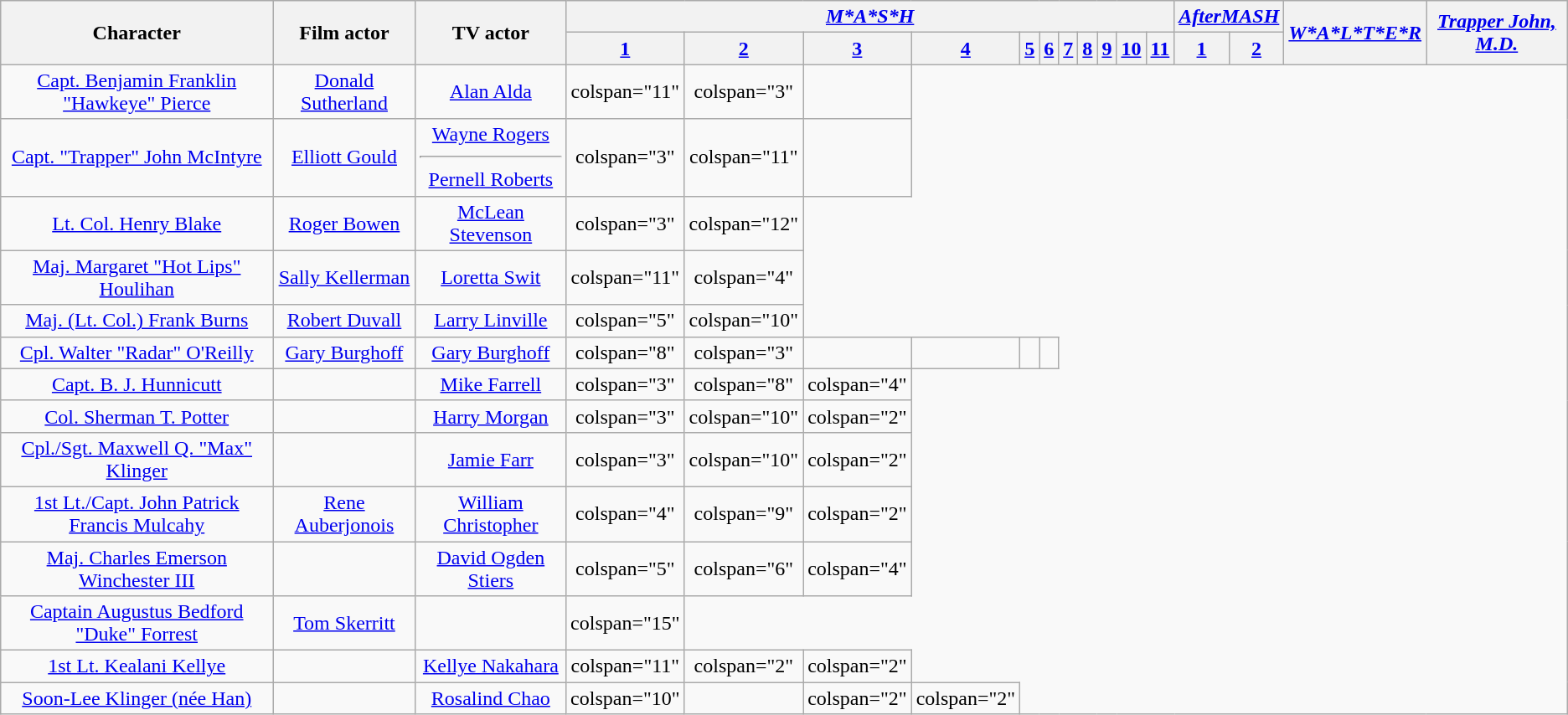<table class="wikitable plainrowheaders" style="text-align:center">
<tr>
<th scope="col" rowspan="2">Character</th>
<th scope="col" rowspan="2">Film actor</th>
<th scope="col" rowspan="2">TV actor</th>
<th scope="col" colspan="11"><em><a href='#'>M*A*S*H</a></em></th>
<th scope="col" colspan="2"><em><a href='#'>AfterMASH</a></em></th>
<th scope="col" rowspan="2"><em><a href='#'>W*A*L*T*E*R</a></em></th>
<th scope="col" rowspan="2"><em><a href='#'>Trapper John, M.D.</a></em></th>
</tr>
<tr>
<th scope="col" style="width:1%;"><a href='#'>1</a></th>
<th scope="col" style="width:1%;"><a href='#'>2</a></th>
<th scope="col" style="width:1%;"><a href='#'>3</a></th>
<th scope="col" style="width:1%;"><a href='#'>4</a></th>
<th scope="col" style="width:1%;"><a href='#'>5</a></th>
<th scope="col" style="width:1%;"><a href='#'>6</a></th>
<th scope="col" style="width:1%;"><a href='#'>7</a></th>
<th scope="col" style="width:1%;"><a href='#'>8</a></th>
<th scope="col" style="width:1%;"><a href='#'>9</a></th>
<th scope="col" style="width:1%;"><a href='#'>10</a></th>
<th scope="col" style="width:1%;"><a href='#'>11</a></th>
<th scope="col" style="width:1%;"><a href='#'>1</a></th>
<th scope="col" style="width:1%;"><a href='#'>2</a></th>
</tr>
<tr>
<td scope="row"><a href='#'>Capt. Benjamin Franklin "Hawkeye" Pierce</a></td>
<td><a href='#'>Donald Sutherland</a></td>
<td><a href='#'>Alan Alda</a></td>
<td>colspan="11" </td>
<td>colspan="3" </td>
<td></td>
</tr>
<tr>
<td scope="row"><a href='#'>Capt. "Trapper" John McIntyre</a></td>
<td><a href='#'>Elliott Gould</a></td>
<td><a href='#'>Wayne Rogers</a><hr><a href='#'>Pernell Roberts</a></td>
<td>colspan="3" </td>
<td>colspan="11" </td>
<td></td>
</tr>
<tr>
<td scope="row"><a href='#'>Lt. Col. Henry Blake</a></td>
<td><a href='#'>Roger Bowen</a></td>
<td><a href='#'>McLean Stevenson</a></td>
<td>colspan="3" </td>
<td>colspan="12" </td>
</tr>
<tr>
<td scope="row"><a href='#'>Maj. Margaret "Hot Lips" Houlihan</a></td>
<td><a href='#'>Sally Kellerman</a></td>
<td><a href='#'>Loretta Swit</a></td>
<td>colspan="11" </td>
<td>colspan="4" </td>
</tr>
<tr>
<td scope="row"><a href='#'>Maj. (Lt. Col.) Frank Burns</a></td>
<td><a href='#'>Robert Duvall</a></td>
<td><a href='#'>Larry Linville</a></td>
<td>colspan="5" </td>
<td>colspan="10" </td>
</tr>
<tr>
<td scope="row"><a href='#'>Cpl. Walter "Radar" O'Reilly</a></td>
<td><a href='#'>Gary Burghoff</a></td>
<td><a href='#'>Gary Burghoff</a></td>
<td>colspan="8" </td>
<td>colspan="3" </td>
<td></td>
<td></td>
<td></td>
<td></td>
</tr>
<tr>
<td scope="row"><a href='#'>Capt. B. J. Hunnicutt</a></td>
<td></td>
<td><a href='#'>Mike Farrell</a></td>
<td>colspan="3" </td>
<td>colspan="8" </td>
<td>colspan="4" </td>
</tr>
<tr>
<td scope="row"><a href='#'>Col. Sherman T. Potter</a></td>
<td></td>
<td><a href='#'>Harry Morgan</a></td>
<td>colspan="3" </td>
<td>colspan="10" </td>
<td>colspan="2" </td>
</tr>
<tr>
<td scope="row"><a href='#'>Cpl./Sgt. Maxwell Q. "Max" Klinger</a></td>
<td></td>
<td><a href='#'>Jamie Farr</a></td>
<td>colspan="3" </td>
<td>colspan="10" </td>
<td>colspan="2" </td>
</tr>
<tr>
<td scope="row"><a href='#'>1st Lt./Capt. John Patrick Francis Mulcahy</a></td>
<td><a href='#'>Rene Auberjonois</a></td>
<td><a href='#'>William Christopher</a></td>
<td>colspan="4" </td>
<td>colspan="9" </td>
<td>colspan="2" </td>
</tr>
<tr>
<td scope="row"><a href='#'>Maj. Charles Emerson Winchester III</a></td>
<td></td>
<td><a href='#'>David Ogden Stiers</a></td>
<td>colspan="5" </td>
<td>colspan="6" </td>
<td>colspan="4" </td>
</tr>
<tr>
<td scope="row"><a href='#'>Captain Augustus Bedford "Duke" Forrest</a></td>
<td><a href='#'>Tom Skerritt</a></td>
<td></td>
<td>colspan="15" </td>
</tr>
<tr>
<td scope="row"><a href='#'>1st Lt. Kealani Kellye</a></td>
<td></td>
<td><a href='#'>Kellye Nakahara</a></td>
<td>colspan="11" </td>
<td>colspan="2" </td>
<td>colspan="2" </td>
</tr>
<tr>
<td scope="row"><a href='#'>Soon-Lee Klinger (née Han)</a></td>
<td></td>
<td><a href='#'>Rosalind Chao</a></td>
<td>colspan="10" </td>
<td></td>
<td>colspan="2" </td>
<td>colspan="2" </td>
</tr>
</table>
